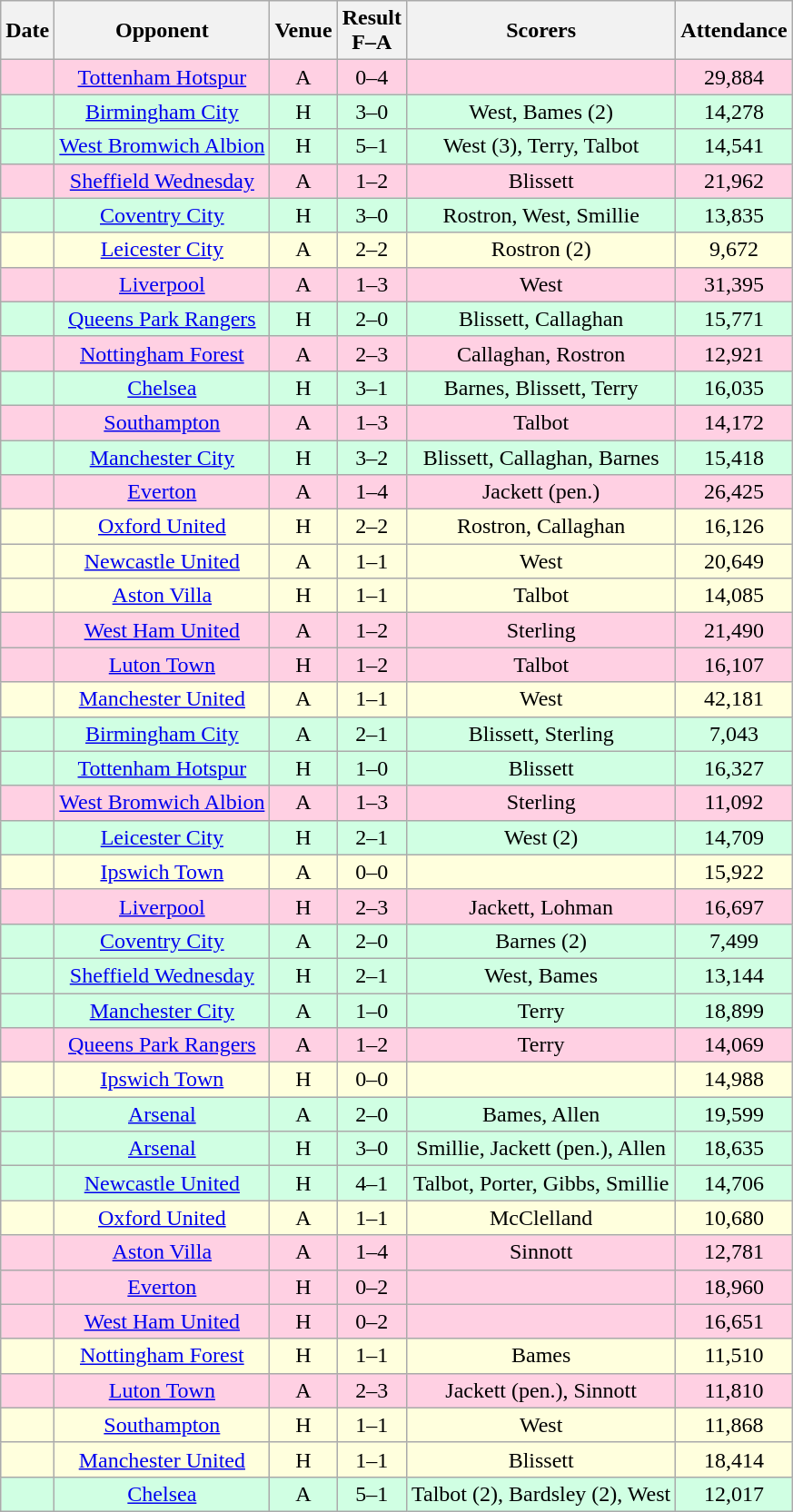<table class="wikitable sortable" style="text-align:center;">
<tr>
<th>Date</th>
<th>Opponent</th>
<th>Venue</th>
<th>Result<br>F–A</th>
<th class=unsortable>Scorers</th>
<th>Attendance</th>
</tr>
<tr bgcolor="#ffd0e3">
<td></td>
<td><a href='#'>Tottenham Hotspur</a></td>
<td>A</td>
<td>0–4</td>
<td></td>
<td>29,884</td>
</tr>
<tr bgcolor="#d0ffe3">
<td></td>
<td><a href='#'>Birmingham City</a></td>
<td>H</td>
<td>3–0</td>
<td>West, Bames (2)</td>
<td>14,278</td>
</tr>
<tr bgcolor="#d0ffe3">
<td></td>
<td><a href='#'>West Bromwich Albion</a></td>
<td>H</td>
<td>5–1</td>
<td>West (3), Terry, Talbot</td>
<td>14,541</td>
</tr>
<tr bgcolor="#ffd0e3">
<td></td>
<td><a href='#'>Sheffield Wednesday</a></td>
<td>A</td>
<td>1–2</td>
<td>Blissett</td>
<td>21,962</td>
</tr>
<tr bgcolor="#d0ffe3">
<td></td>
<td><a href='#'>Coventry City</a></td>
<td>H</td>
<td>3–0</td>
<td>Rostron, West, Smillie</td>
<td>13,835</td>
</tr>
<tr bgcolor="#ffffdd">
<td></td>
<td><a href='#'>Leicester City</a></td>
<td>A</td>
<td>2–2</td>
<td>Rostron (2)</td>
<td>9,672</td>
</tr>
<tr bgcolor="#ffd0e3">
<td></td>
<td><a href='#'>Liverpool</a></td>
<td>A</td>
<td>1–3</td>
<td>West</td>
<td>31,395</td>
</tr>
<tr bgcolor="#d0ffe3">
<td></td>
<td><a href='#'>Queens Park Rangers</a></td>
<td>H</td>
<td>2–0</td>
<td>Blissett, Callaghan</td>
<td>15,771</td>
</tr>
<tr bgcolor="#ffd0e3">
<td></td>
<td><a href='#'>Nottingham Forest</a></td>
<td>A</td>
<td>2–3</td>
<td>Callaghan, Rostron</td>
<td>12,921</td>
</tr>
<tr bgcolor="#d0ffe3">
<td></td>
<td><a href='#'>Chelsea</a></td>
<td>H</td>
<td>3–1</td>
<td>Barnes, Blissett, Terry</td>
<td>16,035</td>
</tr>
<tr bgcolor="#ffd0e3">
<td></td>
<td><a href='#'>Southampton</a></td>
<td>A</td>
<td>1–3</td>
<td>Talbot</td>
<td>14,172</td>
</tr>
<tr bgcolor="#d0ffe3">
<td></td>
<td><a href='#'>Manchester City</a></td>
<td>H</td>
<td>3–2</td>
<td>Blissett, Callaghan, Barnes</td>
<td>15,418</td>
</tr>
<tr bgcolor="#ffd0e3">
<td></td>
<td><a href='#'>Everton</a></td>
<td>A</td>
<td>1–4</td>
<td>Jackett (pen.)</td>
<td>26,425</td>
</tr>
<tr bgcolor="#ffffdd">
<td></td>
<td><a href='#'>Oxford United</a></td>
<td>H</td>
<td>2–2</td>
<td>Rostron, Callaghan</td>
<td>16,126</td>
</tr>
<tr bgcolor="#ffffdd">
<td></td>
<td><a href='#'>Newcastle United</a></td>
<td>A</td>
<td>1–1</td>
<td>West</td>
<td>20,649</td>
</tr>
<tr bgcolor="#ffffdd">
<td></td>
<td><a href='#'>Aston Villa</a></td>
<td>H</td>
<td>1–1</td>
<td>Talbot</td>
<td>14,085</td>
</tr>
<tr bgcolor="#ffd0e3">
<td></td>
<td><a href='#'>West Ham United</a></td>
<td>A</td>
<td>1–2</td>
<td>Sterling</td>
<td>21,490</td>
</tr>
<tr bgcolor="#ffd0e3">
<td></td>
<td><a href='#'>Luton Town</a></td>
<td>H</td>
<td>1–2</td>
<td>Talbot</td>
<td>16,107</td>
</tr>
<tr bgcolor="#ffffdd">
<td></td>
<td><a href='#'>Manchester United</a></td>
<td>A</td>
<td>1–1</td>
<td>West</td>
<td>42,181</td>
</tr>
<tr bgcolor="#d0ffe3">
<td></td>
<td><a href='#'>Birmingham City</a></td>
<td>A</td>
<td>2–1</td>
<td>Blissett, Sterling</td>
<td>7,043</td>
</tr>
<tr bgcolor="#d0ffe3">
<td></td>
<td><a href='#'>Tottenham Hotspur</a></td>
<td>H</td>
<td>1–0</td>
<td>Blissett</td>
<td>16,327</td>
</tr>
<tr bgcolor="#ffd0e3">
<td></td>
<td><a href='#'>West Bromwich Albion</a></td>
<td>A</td>
<td>1–3</td>
<td>Sterling</td>
<td>11,092</td>
</tr>
<tr bgcolor="#d0ffe3">
<td></td>
<td><a href='#'>Leicester City</a></td>
<td>H</td>
<td>2–1</td>
<td>West (2)</td>
<td>14,709</td>
</tr>
<tr bgcolor="#ffffdd">
<td></td>
<td><a href='#'>Ipswich Town</a></td>
<td>A</td>
<td>0–0</td>
<td></td>
<td>15,922</td>
</tr>
<tr bgcolor="#ffd0e3">
<td></td>
<td><a href='#'>Liverpool</a></td>
<td>H</td>
<td>2–3</td>
<td>Jackett, Lohman</td>
<td>16,697</td>
</tr>
<tr bgcolor="#d0ffe3">
<td></td>
<td><a href='#'>Coventry City</a></td>
<td>A</td>
<td>2–0</td>
<td>Barnes (2)</td>
<td>7,499</td>
</tr>
<tr bgcolor="#d0ffe3">
<td></td>
<td><a href='#'>Sheffield Wednesday</a></td>
<td>H</td>
<td>2–1</td>
<td>West, Bames</td>
<td>13,144</td>
</tr>
<tr bgcolor="#d0ffe3">
<td></td>
<td><a href='#'>Manchester City</a></td>
<td>A</td>
<td>1–0</td>
<td>Terry</td>
<td>18,899</td>
</tr>
<tr bgcolor="#ffd0e3">
<td></td>
<td><a href='#'>Queens Park Rangers</a></td>
<td>A</td>
<td>1–2</td>
<td>Terry</td>
<td>14,069</td>
</tr>
<tr bgcolor="#ffffdd">
<td></td>
<td><a href='#'>Ipswich Town</a></td>
<td>H</td>
<td>0–0</td>
<td></td>
<td>14,988</td>
</tr>
<tr bgcolor="#d0ffe3">
<td></td>
<td><a href='#'>Arsenal</a></td>
<td>A</td>
<td>2–0</td>
<td>Bames, Allen</td>
<td>19,599</td>
</tr>
<tr bgcolor="#d0ffe3">
<td></td>
<td><a href='#'>Arsenal</a></td>
<td>H</td>
<td>3–0</td>
<td>Smillie, Jackett (pen.), Allen</td>
<td>18,635</td>
</tr>
<tr bgcolor="#d0ffe3">
<td></td>
<td><a href='#'>Newcastle United</a></td>
<td>H</td>
<td>4–1</td>
<td>Talbot, Porter, Gibbs, Smillie</td>
<td>14,706</td>
</tr>
<tr bgcolor="#ffffdd">
<td></td>
<td><a href='#'>Oxford United</a></td>
<td>A</td>
<td>1–1</td>
<td>McClelland</td>
<td>10,680</td>
</tr>
<tr bgcolor="#ffd0e3">
<td></td>
<td><a href='#'>Aston Villa</a></td>
<td>A</td>
<td>1–4</td>
<td>Sinnott</td>
<td>12,781</td>
</tr>
<tr bgcolor="#ffd0e3">
<td></td>
<td><a href='#'>Everton</a></td>
<td>H</td>
<td>0–2</td>
<td></td>
<td>18,960</td>
</tr>
<tr bgcolor="#ffd0e3">
<td></td>
<td><a href='#'>West Ham United</a></td>
<td>H</td>
<td>0–2</td>
<td></td>
<td>16,651</td>
</tr>
<tr bgcolor="#ffffdd">
<td></td>
<td><a href='#'>Nottingham Forest</a></td>
<td>H</td>
<td>1–1</td>
<td>Bames</td>
<td>11,510</td>
</tr>
<tr bgcolor="#ffd0e3">
<td></td>
<td><a href='#'>Luton Town</a></td>
<td>A</td>
<td>2–3</td>
<td>Jackett (pen.), Sinnott</td>
<td>11,810</td>
</tr>
<tr bgcolor="#ffffdd">
<td></td>
<td><a href='#'>Southampton</a></td>
<td>H</td>
<td>1–1</td>
<td>West</td>
<td>11,868</td>
</tr>
<tr bgcolor="#ffffdd">
<td></td>
<td><a href='#'>Manchester United</a></td>
<td>H</td>
<td>1–1</td>
<td>Blissett</td>
<td>18,414</td>
</tr>
<tr bgcolor="#d0ffe3">
<td></td>
<td><a href='#'>Chelsea</a></td>
<td>A</td>
<td>5–1</td>
<td>Talbot (2), Bardsley (2), West</td>
<td>12,017</td>
</tr>
</table>
